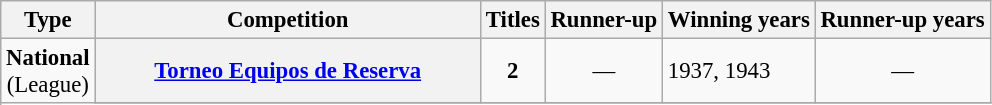<table class="wikitable plainrowheaders" style="font-size:95%; text-align:center;">
<tr>
<th>Type</th>
<th width=250px>Competition</th>
<th>Titles</th>
<th>Runner-up</th>
<th>Winning years</th>
<th>Runner-up years</th>
</tr>
<tr>
<td rowspan=2><strong>National</strong><br>(League)</td>
<th scope=col><a href='#'>Torneo Equipos de Reserva</a></th>
<td><strong>2</strong></td>
<td style="text-align:center;">—</td>
<td align="left">1937, 1943</td>
<td style="text-align:center;">—</td>
</tr>
<tr>
</tr>
</table>
